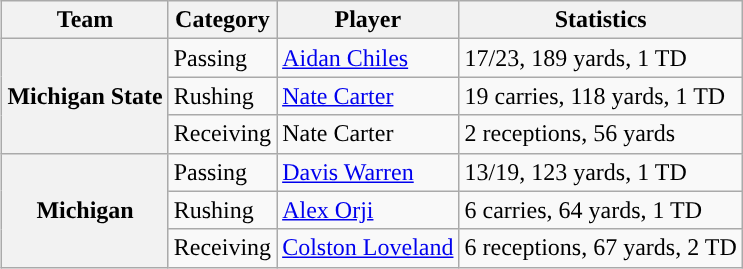<table class="wikitable" style="float:right">
<tr>
<th>Team</th>
<th>Category</th>
<th>Player</th>
<th>Statistics</th>
</tr>
<tr>
<th rowspan=3>Michigan State</th>
<td>Passing</td>
<td><a href='#'>Aidan Chiles</a></td>
<td>17/23, 189 yards, 1 TD</td>
</tr>
<tr>
<td>Rushing</td>
<td><a href='#'>Nate Carter</a></td>
<td>19 carries, 118 yards, 1 TD</td>
</tr>
<tr>
<td>Receiving</td>
<td>Nate Carter</td>
<td>2 receptions, 56 yards</td>
</tr>
<tr>
<th rowspan=3>Michigan</th>
<td>Passing</td>
<td><a href='#'>Davis Warren</a></td>
<td>13/19, 123 yards, 1 TD</td>
</tr>
<tr>
<td>Rushing</td>
<td><a href='#'>Alex Orji</a></td>
<td>6 carries, 64 yards, 1 TD</td>
</tr>
<tr>
<td>Receiving</td>
<td><a href='#'>Colston Loveland</a></td>
<td>6 receptions, 67 yards, 2 TD</td>
</tr>
</table>
